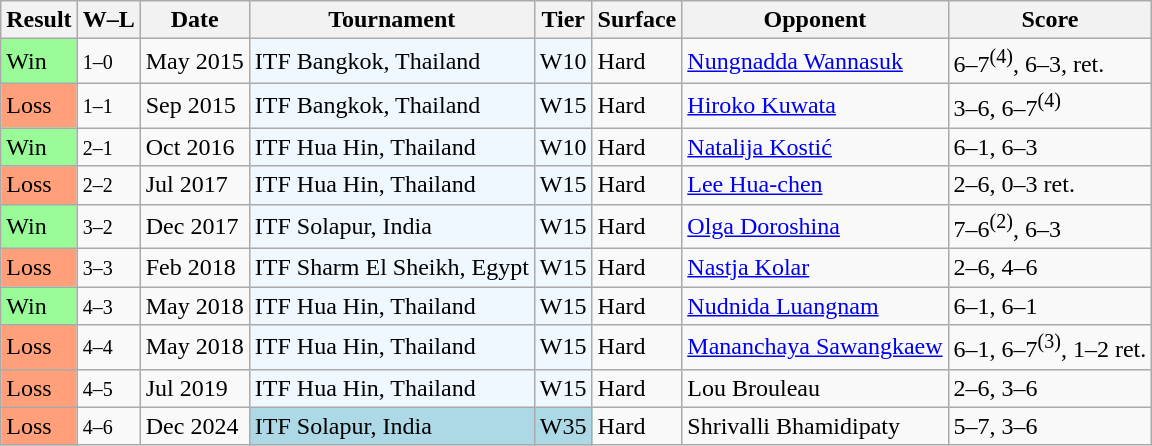<table class="sortable wikitable">
<tr>
<th>Result</th>
<th class="unsortable">W–L</th>
<th>Date</th>
<th>Tournament</th>
<th>Tier</th>
<th>Surface</th>
<th>Opponent</th>
<th class=unsortable>Score</th>
</tr>
<tr>
<td style="background:#98fb98;">Win</td>
<td><small>1–0</small></td>
<td>May 2015</td>
<td style="background:#f0f8ff;">ITF Bangkok, Thailand</td>
<td style="background:#f0f8ff;">W10</td>
<td>Hard</td>
<td> <a href='#'>Nungnadda Wannasuk</a></td>
<td>6–7<sup>(4)</sup>, 6–3, ret.</td>
</tr>
<tr>
<td style="background:#ffa07a;">Loss</td>
<td><small>1–1</small></td>
<td>Sep 2015</td>
<td style="background:#f0f8ff;">ITF Bangkok, Thailand</td>
<td style="background:#f0f8ff;">W15</td>
<td>Hard</td>
<td> <a href='#'>Hiroko Kuwata</a></td>
<td>3–6, 6–7<sup>(4)</sup></td>
</tr>
<tr>
<td style="background:#98fb98;">Win</td>
<td><small>2–1</small></td>
<td>Oct 2016</td>
<td style="background:#f0f8ff;">ITF Hua Hin, Thailand</td>
<td style="background:#f0f8ff;">W10</td>
<td>Hard</td>
<td> <a href='#'>Natalija Kostić</a></td>
<td>6–1, 6–3</td>
</tr>
<tr>
<td style="background:#ffa07a;">Loss</td>
<td><small>2–2</small></td>
<td>Jul 2017</td>
<td style="background:#f0f8ff;">ITF Hua Hin, Thailand</td>
<td style="background:#f0f8ff;">W15</td>
<td>Hard</td>
<td> <a href='#'>Lee Hua-chen</a></td>
<td>2–6, 0–3 ret.</td>
</tr>
<tr>
<td style="background:#98fb98;">Win</td>
<td><small>3–2</small></td>
<td>Dec 2017</td>
<td style="background:#f0f8ff;">ITF Solapur, India</td>
<td style="background:#f0f8ff;">W15</td>
<td>Hard</td>
<td> <a href='#'>Olga Doroshina</a></td>
<td>7–6<sup>(2)</sup>, 6–3</td>
</tr>
<tr>
<td style="background:#ffa07a;">Loss</td>
<td><small>3–3</small></td>
<td>Feb 2018</td>
<td style="background:#f0f8ff;">ITF Sharm El Sheikh, Egypt</td>
<td style="background:#f0f8ff;">W15</td>
<td>Hard</td>
<td> <a href='#'>Nastja Kolar</a></td>
<td>2–6, 4–6</td>
</tr>
<tr>
<td style="background:#98fb98;">Win</td>
<td><small>4–3</small></td>
<td>May 2018</td>
<td style="background:#f0f8ff;">ITF Hua Hin, Thailand</td>
<td style="background:#f0f8ff;">W15</td>
<td>Hard</td>
<td> <a href='#'>Nudnida Luangnam</a></td>
<td>6–1, 6–1</td>
</tr>
<tr>
<td style="background:#ffa07a;">Loss</td>
<td><small>4–4</small></td>
<td>May 2018</td>
<td style="background:#f0f8ff;">ITF Hua Hin, Thailand</td>
<td style="background:#f0f8ff;">W15</td>
<td>Hard</td>
<td> <a href='#'>Mananchaya Sawangkaew</a></td>
<td>6–1, 6–7<sup>(3)</sup>, 1–2 ret.</td>
</tr>
<tr>
<td style="background:#ffa07a;">Loss</td>
<td><small>4–5</small></td>
<td>Jul 2019</td>
<td style="background:#f0f8ff;">ITF Hua Hin, Thailand</td>
<td style="background:#f0f8ff;">W15</td>
<td>Hard</td>
<td> Lou Brouleau</td>
<td>2–6, 3–6</td>
</tr>
<tr>
<td style="background:#ffa07a;">Loss</td>
<td><small>4–6</small></td>
<td>Dec 2024</td>
<td style="background:lightblue;">ITF Solapur, India</td>
<td style="background:lightblue;">W35</td>
<td>Hard</td>
<td> Shrivalli Bhamidipaty</td>
<td>5–7, 3–6</td>
</tr>
</table>
